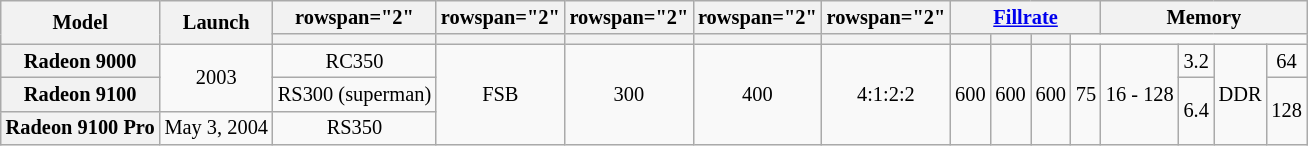<table class="mw-datatable wikitable sortable" style="font-size:85%; text-align:center;">
<tr>
<th rowspan="2">Model</th>
<th rowspan="2">Launch</th>
<th>rowspan="2" </th>
<th>rowspan="2" </th>
<th>rowspan="2" </th>
<th>rowspan="2" </th>
<th>rowspan="2" </th>
<th colspan="4"><a href='#'>Fillrate</a></th>
<th colspan="4">Memory</th>
</tr>
<tr>
<th></th>
<th></th>
<th></th>
<th></th>
<th></th>
<th></th>
<th></th>
<th></th>
</tr>
<tr>
<th>Radeon 9000</th>
<td rowspan="2">2003</td>
<td>RC350</td>
<td rowspan="3">FSB</td>
<td rowspan="3">300</td>
<td rowspan="3">400</td>
<td rowspan="3">4:1:2:2</td>
<td rowspan="3">600</td>
<td rowspan="3">600</td>
<td rowspan="3">600</td>
<td rowspan="3">75</td>
<td rowspan="3">16 - 128</td>
<td>3.2</td>
<td rowspan="3">DDR</td>
<td>64</td>
</tr>
<tr>
<th>Radeon 9100</th>
<td>RS300 (superman)</td>
<td rowspan="2">6.4</td>
<td rowspan="2">128</td>
</tr>
<tr>
<th>Radeon 9100 Pro</th>
<td>May 3, 2004</td>
<td>RS350</td>
</tr>
</table>
